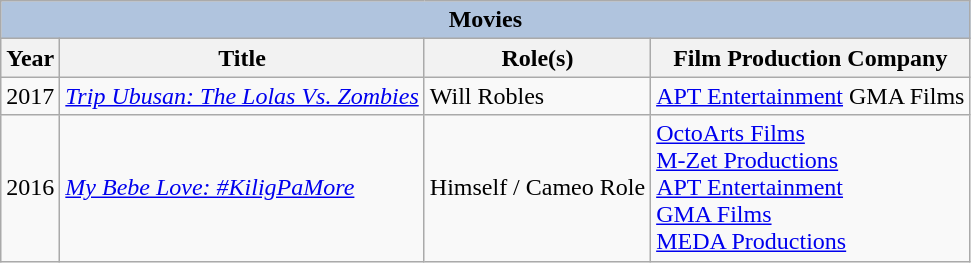<table class="wikitable">
<tr>
<th colspan="4" style="background:LightSteelBlue;">Movies</th>
</tr>
<tr>
<th>Year</th>
<th>Title</th>
<th>Role(s)</th>
<th>Film Production Company</th>
</tr>
<tr>
<td>2017</td>
<td><em><a href='#'>Trip Ubusan: The Lolas Vs. Zombies</a></em></td>
<td>Will Robles</td>
<td><a href='#'>APT Entertainment</a> GMA Films</td>
</tr>
<tr>
<td>2016</td>
<td><em><a href='#'>My Bebe Love: #KiligPaMore</a></em></td>
<td>Himself / Cameo Role</td>
<td><a href='#'>OctoArts Films</a> <br> <a href='#'>M-Zet Productions</a> <br> <a href='#'>APT Entertainment</a> <br> <a href='#'>GMA Films</a> <br> <a href='#'>MEDA Productions</a></td>
</tr>
</table>
